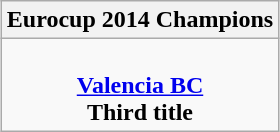<table class=wikitable style="text-align:center; margin:auto">
<tr>
<th>Eurocup 2014 Champions</th>
</tr>
<tr>
<td><br> <strong><a href='#'>Valencia BC</a></strong> <br> <strong>Third title</strong></td>
</tr>
</table>
